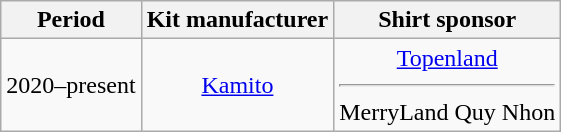<table class="wikitable" style="text-align: center">
<tr>
<th>Period</th>
<th>Kit manufacturer</th>
<th>Shirt sponsor</th>
</tr>
<tr>
<td>2020–present</td>
<td> <a href='#'>Kamito</a></td>
<td><a href='#'>Topenland</a><hr>MerryLand Quy Nhon</td>
</tr>
</table>
